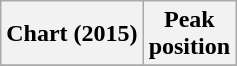<table class="wikitable">
<tr>
<th>Chart (2015)</th>
<th>Peak<br>position</th>
</tr>
<tr>
</tr>
</table>
